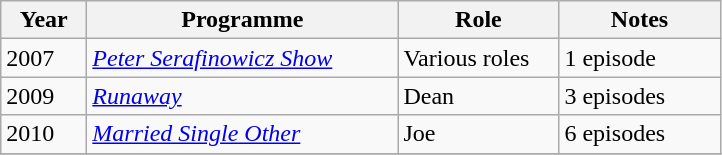<table class="wikitable">
<tr>
<th width="50">Year</th>
<th width="200">Programme</th>
<th width="100">Role</th>
<th width="100">Notes</th>
</tr>
<tr>
<td>2007</td>
<td><em><a href='#'>Peter Serafinowicz Show</a></em></td>
<td>Various roles</td>
<td>1 episode</td>
</tr>
<tr>
<td>2009</td>
<td><em><a href='#'>Runaway</a></em></td>
<td>Dean</td>
<td>3 episodes</td>
</tr>
<tr>
<td>2010</td>
<td><em><a href='#'>Married Single Other</a></em></td>
<td>Joe</td>
<td>6 episodes</td>
</tr>
<tr>
</tr>
</table>
